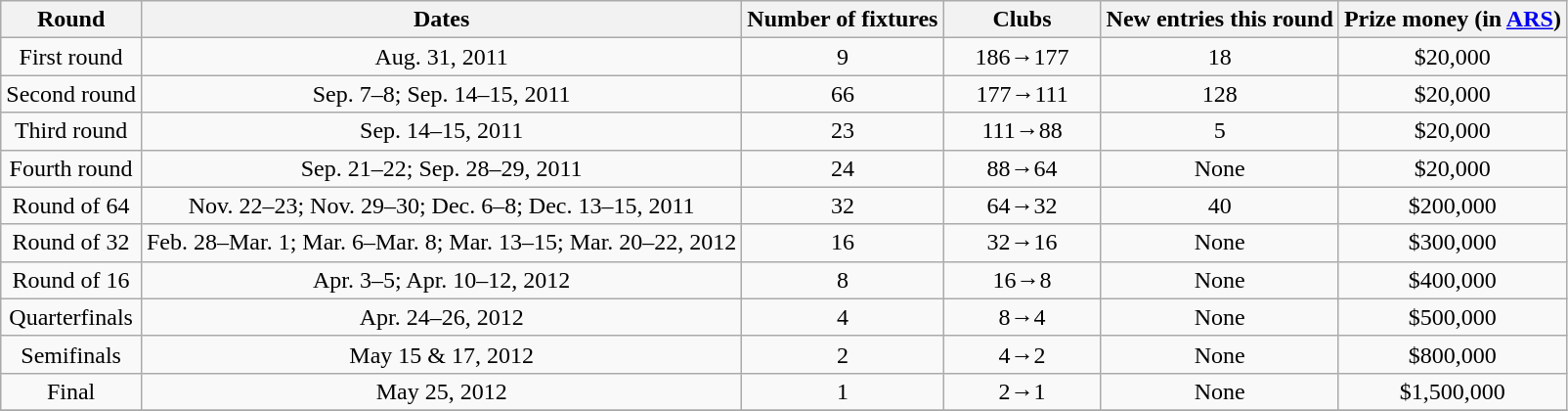<table class="wikitable" style="text-align:center">
<tr>
<th>Round</th>
<th>Dates</th>
<th>Number of fixtures</th>
<th style="width:100px;">Clubs</th>
<th>New entries this round</th>
<th>Prize money (in <a href='#'>ARS</a>)</th>
</tr>
<tr>
<td>First round</td>
<td>Aug. 31, 2011</td>
<td>9</td>
<td>186→177</td>
<td>18</td>
<td>$20,000</td>
</tr>
<tr>
<td>Second round</td>
<td>Sep. 7–8; Sep. 14–15, 2011</td>
<td>66</td>
<td>177→111</td>
<td>128</td>
<td>$20,000</td>
</tr>
<tr>
<td>Third round</td>
<td>Sep. 14–15, 2011</td>
<td>23</td>
<td>111→88</td>
<td>5</td>
<td>$20,000</td>
</tr>
<tr>
<td>Fourth round</td>
<td>Sep. 21–22; Sep. 28–29, 2011</td>
<td>24</td>
<td>88→64</td>
<td>None</td>
<td>$20,000</td>
</tr>
<tr>
<td>Round of 64</td>
<td>Nov. 22–23; Nov. 29–30; Dec. 6–8; Dec. 13–15, 2011</td>
<td>32</td>
<td>64→32</td>
<td>40</td>
<td>$200,000</td>
</tr>
<tr>
<td>Round of 32</td>
<td>Feb. 28–Mar. 1; Mar. 6–Mar. 8; Mar. 13–15; Mar. 20–22, 2012</td>
<td>16</td>
<td>32→16</td>
<td>None</td>
<td>$300,000</td>
</tr>
<tr>
<td>Round of 16</td>
<td>Apr. 3–5; Apr. 10–12, 2012</td>
<td>8</td>
<td>16→8</td>
<td>None</td>
<td>$400,000</td>
</tr>
<tr>
<td>Quarterfinals</td>
<td>Apr. 24–26, 2012</td>
<td>4</td>
<td>8→4</td>
<td>None</td>
<td>$500,000</td>
</tr>
<tr>
<td>Semifinals</td>
<td>May 15 & 17, 2012</td>
<td>2</td>
<td>4→2</td>
<td>None</td>
<td>$800,000</td>
</tr>
<tr>
<td>Final</td>
<td>May 25, 2012</td>
<td>1</td>
<td>2→1</td>
<td>None</td>
<td>$1,500,000</td>
</tr>
<tr>
</tr>
</table>
